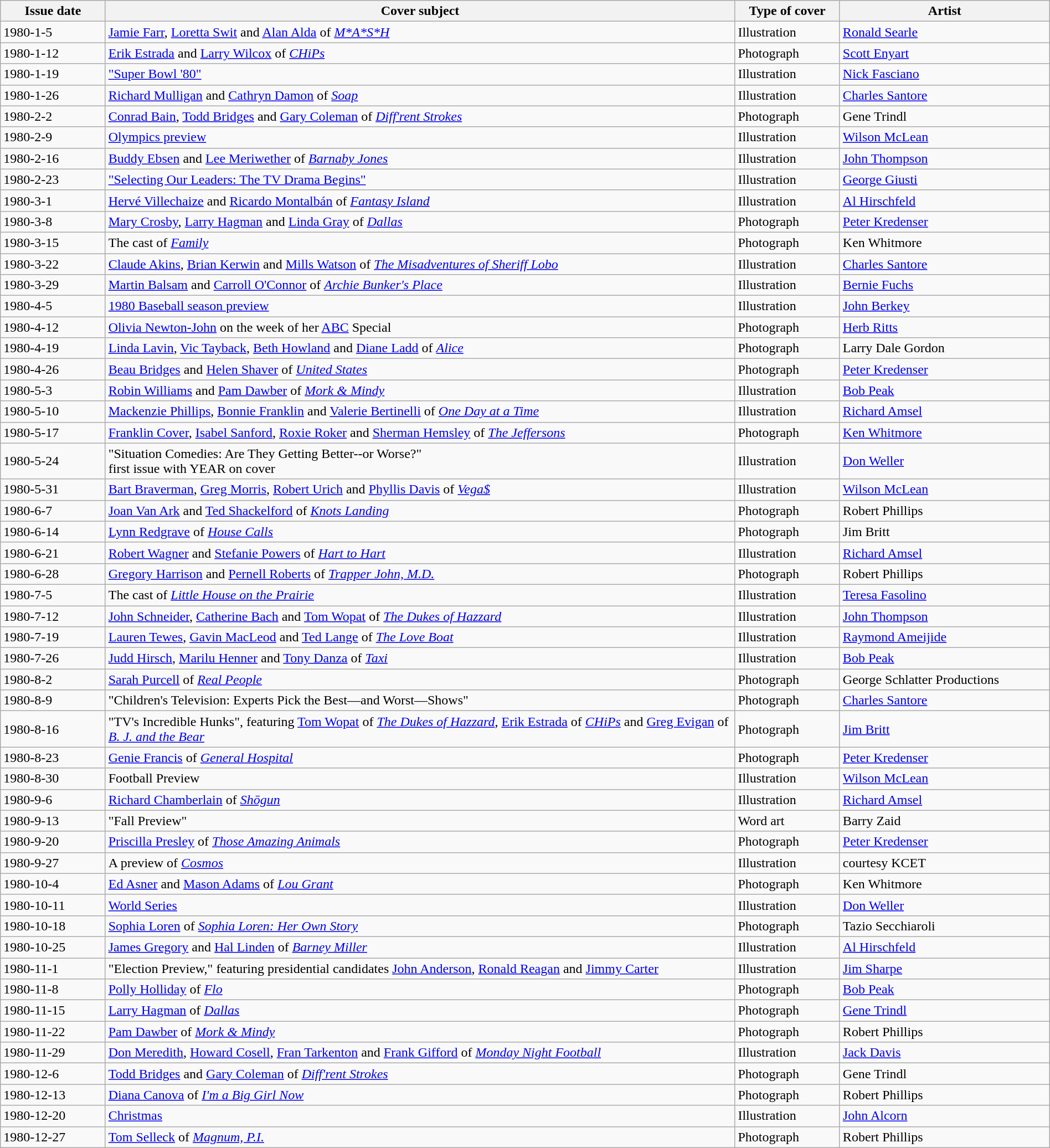<table class="wikitable sortable" width=100% style="font-size:100%;">
<tr>
<th width=10%>Issue date</th>
<th width=60%>Cover subject</th>
<th width=10%>Type of cover</th>
<th width=20%>Artist</th>
</tr>
<tr>
<td>1980-1-5</td>
<td><a href='#'>Jamie Farr</a>, <a href='#'>Loretta Swit</a> and <a href='#'>Alan Alda</a> of <em><a href='#'>M*A*S*H</a></em></td>
<td>Illustration</td>
<td><a href='#'>Ronald Searle</a></td>
</tr>
<tr>
<td>1980-1-12</td>
<td><a href='#'>Erik Estrada</a> and <a href='#'>Larry Wilcox</a> of <em><a href='#'>CHiPs</a></em></td>
<td>Photograph</td>
<td><a href='#'>Scott Enyart</a></td>
</tr>
<tr>
<td>1980-1-19</td>
<td><a href='#'>"Super Bowl '80"</a></td>
<td>Illustration</td>
<td><a href='#'>Nick Fasciano</a></td>
</tr>
<tr>
<td>1980-1-26</td>
<td><a href='#'>Richard Mulligan</a> and <a href='#'>Cathryn Damon</a> of <em><a href='#'>Soap</a></em></td>
<td>Illustration</td>
<td><a href='#'>Charles Santore</a></td>
</tr>
<tr>
<td>1980-2-2</td>
<td><a href='#'>Conrad Bain</a>, <a href='#'>Todd Bridges</a> and <a href='#'>Gary Coleman</a> of <em><a href='#'>Diff'rent Strokes</a></em></td>
<td>Photograph</td>
<td>Gene Trindl</td>
</tr>
<tr>
<td>1980-2-9</td>
<td><a href='#'>Olympics preview</a></td>
<td>Illustration</td>
<td><a href='#'>Wilson McLean</a></td>
</tr>
<tr>
<td>1980-2-16</td>
<td><a href='#'>Buddy Ebsen</a> and <a href='#'>Lee Meriwether</a> of <em><a href='#'>Barnaby Jones</a></em></td>
<td>Illustration</td>
<td><a href='#'>John Thompson</a></td>
</tr>
<tr>
<td>1980-2-23</td>
<td><a href='#'>"Selecting Our Leaders: The TV Drama Begins"</a></td>
<td>Illustration</td>
<td><a href='#'>George Giusti</a></td>
</tr>
<tr>
<td>1980-3-1</td>
<td><a href='#'>Hervé Villechaize</a> and <a href='#'>Ricardo Montalbán</a> of <em><a href='#'>Fantasy Island</a></em></td>
<td>Illustration</td>
<td><a href='#'>Al Hirschfeld</a></td>
</tr>
<tr>
<td>1980-3-8</td>
<td><a href='#'>Mary Crosby</a>, <a href='#'>Larry Hagman</a> and <a href='#'>Linda Gray</a> of <em><a href='#'>Dallas</a></em></td>
<td>Photograph</td>
<td><a href='#'>Peter Kredenser</a></td>
</tr>
<tr>
<td>1980-3-15</td>
<td>The cast of <em><a href='#'>Family</a></em></td>
<td>Photograph</td>
<td>Ken Whitmore</td>
</tr>
<tr>
<td>1980-3-22</td>
<td><a href='#'>Claude Akins</a>, <a href='#'>Brian Kerwin</a> and <a href='#'>Mills Watson</a> of <em><a href='#'>The Misadventures of Sheriff Lobo</a></em></td>
<td>Illustration</td>
<td><a href='#'>Charles Santore</a></td>
</tr>
<tr>
<td>1980-3-29</td>
<td><a href='#'>Martin Balsam</a> and <a href='#'>Carroll O'Connor</a> of <em><a href='#'>Archie Bunker's Place</a></em></td>
<td>Illustration</td>
<td><a href='#'>Bernie Fuchs</a></td>
</tr>
<tr>
<td>1980-4-5</td>
<td><a href='#'>1980 Baseball season preview</a></td>
<td>Illustration</td>
<td><a href='#'>John Berkey</a></td>
</tr>
<tr>
<td>1980-4-12</td>
<td><a href='#'>Olivia Newton-John</a> on the week of her <a href='#'>ABC</a> Special</td>
<td>Photograph</td>
<td><a href='#'>Herb Ritts</a></td>
</tr>
<tr>
<td>1980-4-19</td>
<td><a href='#'>Linda Lavin</a>, <a href='#'>Vic Tayback</a>, <a href='#'>Beth Howland</a> and <a href='#'>Diane Ladd</a> of <em><a href='#'>Alice</a></em></td>
<td>Photograph</td>
<td>Larry Dale Gordon</td>
</tr>
<tr>
<td>1980-4-26</td>
<td><a href='#'>Beau Bridges</a> and <a href='#'>Helen Shaver</a> of <em><a href='#'>United States</a></em></td>
<td>Photograph</td>
<td><a href='#'>Peter Kredenser</a></td>
</tr>
<tr>
<td>1980-5-3</td>
<td><a href='#'>Robin Williams</a> and <a href='#'>Pam Dawber</a> of <em><a href='#'>Mork & Mindy</a></em></td>
<td>Illustration</td>
<td><a href='#'>Bob Peak</a></td>
</tr>
<tr>
<td>1980-5-10</td>
<td><a href='#'>Mackenzie Phillips</a>, <a href='#'>Bonnie Franklin</a> and <a href='#'>Valerie Bertinelli</a> of <em><a href='#'>One Day at a Time</a></em></td>
<td>Illustration</td>
<td><a href='#'>Richard Amsel</a></td>
</tr>
<tr>
<td>1980-5-17</td>
<td><a href='#'>Franklin Cover</a>, <a href='#'>Isabel Sanford</a>, <a href='#'>Roxie Roker</a> and <a href='#'>Sherman Hemsley</a> of <em><a href='#'>The Jeffersons</a></em></td>
<td>Photograph</td>
<td><a href='#'>Ken Whitmore</a></td>
</tr>
<tr>
<td>1980-5-24</td>
<td>"Situation Comedies: Are They Getting Better--or Worse?"<br>first issue with YEAR on cover</td>
<td>Illustration</td>
<td><a href='#'>Don Weller</a></td>
</tr>
<tr>
<td>1980-5-31</td>
<td><a href='#'>Bart Braverman</a>, <a href='#'>Greg Morris</a>, <a href='#'>Robert Urich</a> and <a href='#'>Phyllis Davis</a> of <em><a href='#'>Vega$</a></em></td>
<td>Illustration</td>
<td><a href='#'>Wilson McLean</a></td>
</tr>
<tr>
<td>1980-6-7</td>
<td><a href='#'>Joan Van Ark</a> and <a href='#'>Ted Shackelford</a> of <em><a href='#'>Knots Landing</a></em></td>
<td>Photograph</td>
<td>Robert Phillips</td>
</tr>
<tr>
<td>1980-6-14</td>
<td><a href='#'>Lynn Redgrave</a> of <em><a href='#'>House Calls</a></em></td>
<td>Photograph</td>
<td>Jim Britt</td>
</tr>
<tr>
<td>1980-6-21</td>
<td><a href='#'>Robert Wagner</a> and <a href='#'>Stefanie Powers</a> of <em><a href='#'>Hart to Hart</a></em></td>
<td>Illustration</td>
<td><a href='#'>Richard Amsel</a></td>
</tr>
<tr>
<td>1980-6-28</td>
<td><a href='#'>Gregory Harrison</a> and <a href='#'>Pernell Roberts</a> of <em><a href='#'>Trapper John, M.D.</a></em></td>
<td>Photograph</td>
<td>Robert Phillips</td>
</tr>
<tr>
<td>1980-7-5</td>
<td>The cast of <em><a href='#'>Little House on the Prairie</a></em></td>
<td>Illustration</td>
<td><a href='#'>Teresa Fasolino</a></td>
</tr>
<tr>
<td>1980-7-12</td>
<td><a href='#'>John Schneider</a>, <a href='#'>Catherine Bach</a> and <a href='#'>Tom Wopat</a> of <em><a href='#'>The Dukes of Hazzard</a></em></td>
<td>Illustration</td>
<td><a href='#'>John Thompson</a></td>
</tr>
<tr>
<td>1980-7-19</td>
<td><a href='#'>Lauren Tewes</a>, <a href='#'>Gavin MacLeod</a> and <a href='#'>Ted Lange</a> of <em><a href='#'>The Love Boat</a></em></td>
<td>Illustration</td>
<td><a href='#'>Raymond Ameijide</a></td>
</tr>
<tr>
<td>1980-7-26</td>
<td><a href='#'>Judd Hirsch</a>, <a href='#'>Marilu Henner</a> and <a href='#'>Tony Danza</a> of <em><a href='#'>Taxi</a></em></td>
<td>Illustration</td>
<td><a href='#'>Bob Peak</a></td>
</tr>
<tr>
<td>1980-8-2</td>
<td><a href='#'>Sarah Purcell</a> of <em><a href='#'>Real People</a></em></td>
<td>Photograph</td>
<td>George Schlatter Productions</td>
</tr>
<tr>
<td>1980-8-9</td>
<td>"Children's Television: Experts Pick the Best—and Worst—Shows"</td>
<td>Photograph</td>
<td><a href='#'>Charles Santore</a></td>
</tr>
<tr>
<td>1980-8-16</td>
<td>"TV's Incredible Hunks", featuring <a href='#'>Tom Wopat</a> of <em><a href='#'>The Dukes of Hazzard</a></em>, <a href='#'>Erik Estrada</a> of <em><a href='#'>CHiPs</a></em> and <a href='#'>Greg Evigan</a> of <em><a href='#'>B. J. and the Bear</a></em></td>
<td>Photograph</td>
<td><a href='#'>Jim Britt</a></td>
</tr>
<tr>
<td>1980-8-23</td>
<td><a href='#'>Genie Francis</a> of <em><a href='#'>General Hospital</a></em></td>
<td>Photograph</td>
<td><a href='#'>Peter Kredenser</a></td>
</tr>
<tr>
<td>1980-8-30</td>
<td>Football Preview</td>
<td>Illustration</td>
<td><a href='#'>Wilson McLean</a></td>
</tr>
<tr>
<td>1980-9-6</td>
<td><a href='#'>Richard Chamberlain</a> of <em><a href='#'>Shōgun</a></em></td>
<td>Illustration</td>
<td><a href='#'>Richard Amsel</a></td>
</tr>
<tr>
<td>1980-9-13</td>
<td>"Fall Preview"</td>
<td>Word art</td>
<td>Barry Zaid</td>
</tr>
<tr>
<td>1980-9-20</td>
<td><a href='#'>Priscilla Presley</a> of <em><a href='#'>Those Amazing Animals</a></em></td>
<td>Photograph</td>
<td><a href='#'>Peter Kredenser</a></td>
</tr>
<tr>
<td>1980-9-27</td>
<td>A preview of <em><a href='#'>Cosmos</a></em></td>
<td>Illustration</td>
<td>courtesy KCET</td>
</tr>
<tr>
<td>1980-10-4</td>
<td><a href='#'>Ed Asner</a> and <a href='#'>Mason Adams</a> of <em><a href='#'>Lou Grant</a></em></td>
<td>Photograph</td>
<td>Ken Whitmore</td>
</tr>
<tr>
<td>1980-10-11</td>
<td><a href='#'>World Series</a></td>
<td>Illustration</td>
<td><a href='#'>Don Weller</a></td>
</tr>
<tr>
<td>1980-10-18</td>
<td><a href='#'>Sophia Loren</a> of <em><a href='#'>Sophia Loren: Her Own Story</a></em></td>
<td>Photograph</td>
<td>Tazio Secchiaroli</td>
</tr>
<tr>
<td>1980-10-25</td>
<td><a href='#'>James Gregory</a> and <a href='#'>Hal Linden</a> of <em><a href='#'>Barney Miller</a></em></td>
<td>Illustration</td>
<td><a href='#'>Al Hirschfeld</a></td>
</tr>
<tr>
<td>1980-11-1</td>
<td>"Election Preview," featuring presidential candidates <a href='#'>John Anderson</a>, <a href='#'>Ronald Reagan</a> and <a href='#'>Jimmy Carter</a></td>
<td>Illustration</td>
<td><a href='#'>Jim Sharpe</a></td>
</tr>
<tr>
<td>1980-11-8</td>
<td><a href='#'>Polly Holliday</a> of <em><a href='#'>Flo</a></em></td>
<td>Photograph</td>
<td><a href='#'>Bob Peak</a></td>
</tr>
<tr>
<td>1980-11-15</td>
<td><a href='#'>Larry Hagman</a> of <em><a href='#'>Dallas</a></em></td>
<td>Photograph</td>
<td><a href='#'>Gene Trindl</a></td>
</tr>
<tr>
<td>1980-11-22</td>
<td><a href='#'>Pam Dawber</a> of <em><a href='#'>Mork & Mindy</a></em></td>
<td>Photograph</td>
<td>Robert Phillips</td>
</tr>
<tr>
<td>1980-11-29</td>
<td><a href='#'>Don Meredith</a>, <a href='#'>Howard Cosell</a>, <a href='#'>Fran Tarkenton</a> and <a href='#'>Frank Gifford</a> of <em><a href='#'>Monday Night Football</a></em></td>
<td>Illustration</td>
<td><a href='#'>Jack Davis</a></td>
</tr>
<tr>
<td>1980-12-6</td>
<td><a href='#'>Todd Bridges</a> and <a href='#'>Gary Coleman</a> of <em><a href='#'>Diff'rent Strokes</a></em></td>
<td>Photograph</td>
<td>Gene Trindl</td>
</tr>
<tr>
<td>1980-12-13</td>
<td><a href='#'>Diana Canova</a> of <em><a href='#'>I'm a Big Girl Now</a></em></td>
<td>Photograph</td>
<td>Robert Phillips</td>
</tr>
<tr>
<td>1980-12-20</td>
<td><a href='#'>Christmas</a></td>
<td>Illustration</td>
<td><a href='#'>John Alcorn</a></td>
</tr>
<tr>
<td>1980-12-27</td>
<td><a href='#'>Tom Selleck</a> of <em><a href='#'>Magnum, P.I.</a></em></td>
<td>Photograph</td>
<td>Robert Phillips</td>
</tr>
</table>
